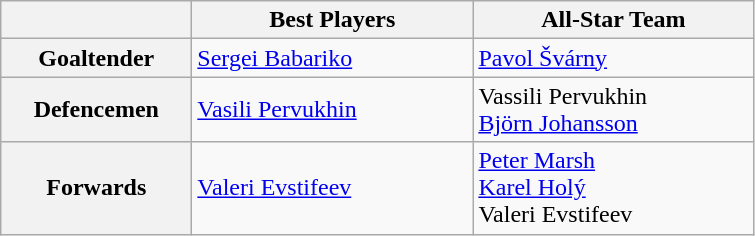<table class="wikitable">
<tr>
<th width=120></th>
<th width=180>Best Players</th>
<th width=180>All-Star Team</th>
</tr>
<tr>
<th>Goaltender</th>
<td> <a href='#'>Sergei Babariko</a></td>
<td> <a href='#'>Pavol Švárny</a></td>
</tr>
<tr>
<th>Defencemen</th>
<td> <a href='#'>Vasili Pervukhin</a></td>
<td> Vassili Pervukhin<br> <a href='#'>Björn Johansson</a></td>
</tr>
<tr>
<th>Forwards</th>
<td> <a href='#'>Valeri Evstifeev</a></td>
<td> <a href='#'>Peter Marsh</a><br> <a href='#'>Karel Holý</a><br> Valeri Evstifeev</td>
</tr>
</table>
